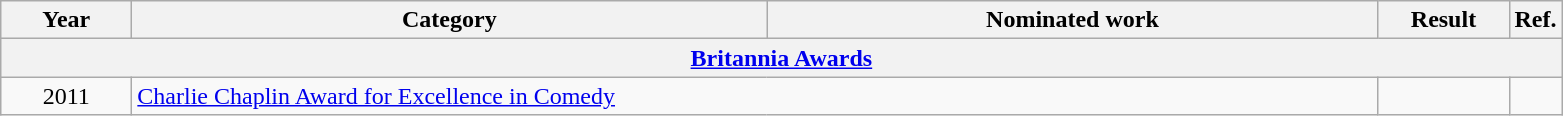<table class=wikitable>
<tr>
<th scope="col" style="width:5em;">Year</th>
<th scope="col" style="width:26em;">Category</th>
<th scope="col" style="width:25em;">Nominated work</th>
<th scope="col" style="width:5em;">Result</th>
<th>Ref.</th>
</tr>
<tr>
<th colspan=5><a href='#'>Britannia Awards</a></th>
</tr>
<tr>
<td style="text-align:center;">2011</td>
<td colspan=2><a href='#'>Charlie Chaplin Award for Excellence in Comedy</a></td>
<td></td>
<td></td>
</tr>
</table>
